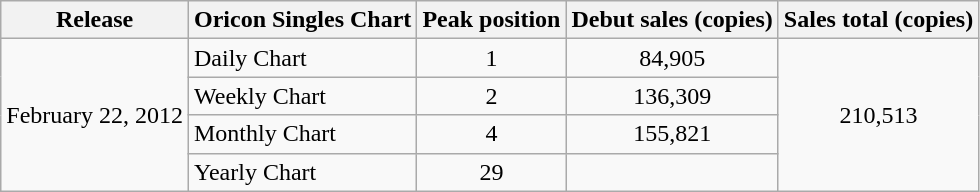<table class="wikitable">
<tr>
<th>Release</th>
<th>Oricon Singles Chart</th>
<th>Peak position</th>
<th>Debut sales (copies)</th>
<th>Sales total (copies)</th>
</tr>
<tr>
<td rowspan="4">February 22, 2012</td>
<td>Daily Chart</td>
<td align="center">1</td>
<td align="center">84,905</td>
<td style="text-align:center;" rowspan="4">210,513</td>
</tr>
<tr>
<td>Weekly Chart</td>
<td align="center">2</td>
<td align="center">136,309</td>
</tr>
<tr>
<td>Monthly Chart</td>
<td align="center">4</td>
<td align="center">155,821</td>
</tr>
<tr>
<td>Yearly Chart</td>
<td align="center">29</td>
<td align="center"></td>
</tr>
</table>
